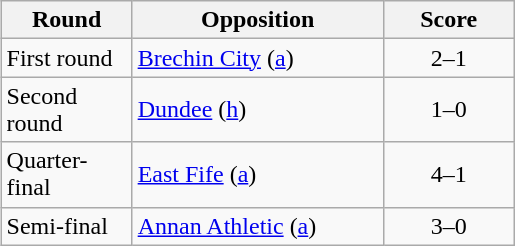<table class="wikitable" style="text-align:left;margin-left:1em;float:right">
<tr>
<th width=80>Round</th>
<th width=160>Opposition</th>
<th width=80>Score</th>
</tr>
<tr>
<td>First round</td>
<td><a href='#'>Brechin City</a> (<a href='#'>a</a>)</td>
<td align=center>2–1</td>
</tr>
<tr>
<td>Second round</td>
<td><a href='#'>Dundee</a> (<a href='#'>h</a>)</td>
<td align=center>1–0</td>
</tr>
<tr>
<td>Quarter-final</td>
<td><a href='#'>East Fife</a> (<a href='#'>a</a>)</td>
<td align=center>4–1</td>
</tr>
<tr>
<td>Semi-final</td>
<td><a href='#'>Annan Athletic</a> (<a href='#'>a</a>)</td>
<td align=center>3–0</td>
</tr>
</table>
